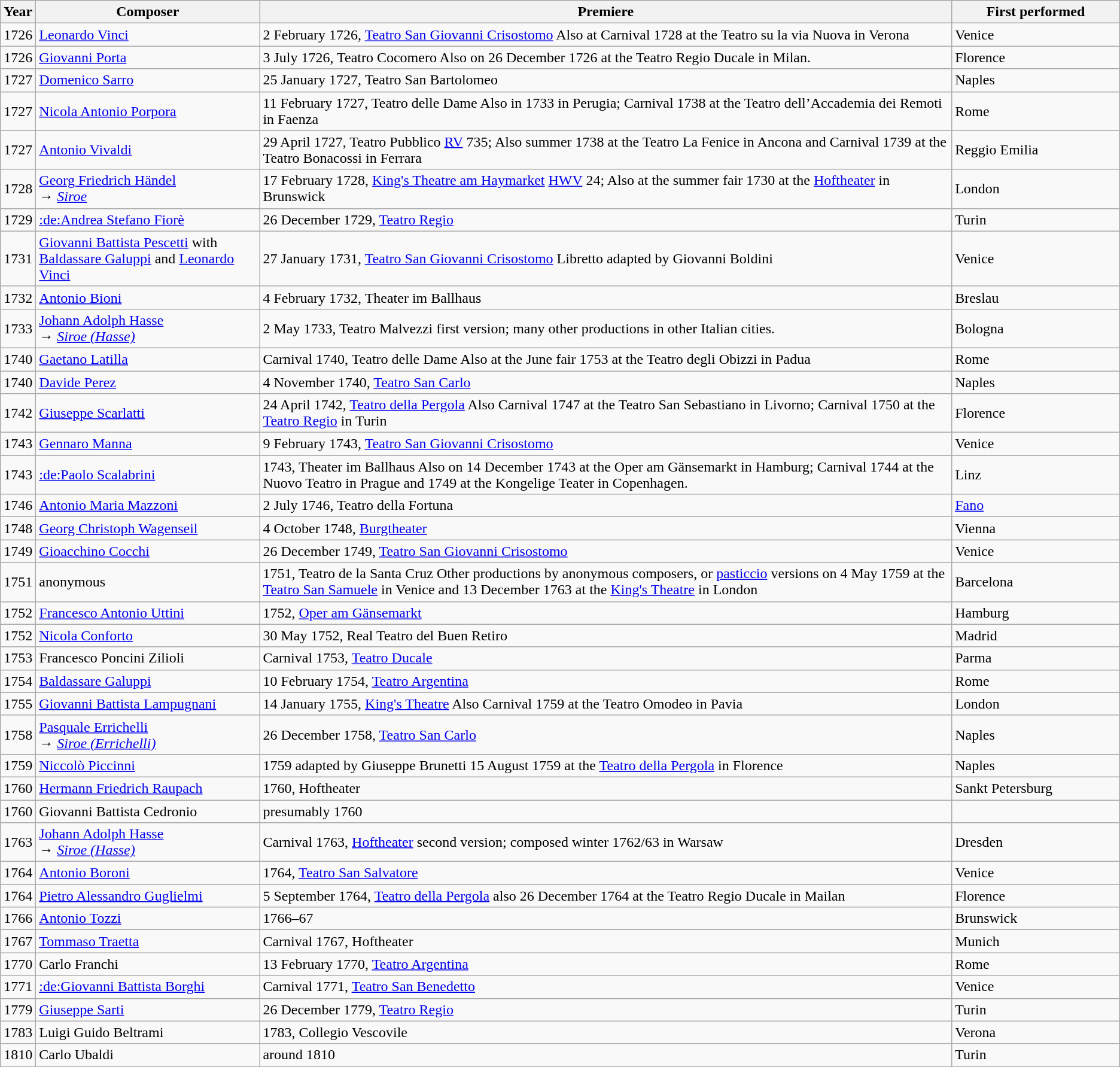<table class="wikitable sortable" border="1">
<tr>
<th>Year</th>
<th width="20%">Composer</th>
<th>Premiere</th>
<th width="15%">First performed</th>
</tr>
<tr>
<td>1726</td>
<td data-sort-value="Vinci, Leonardo"><a href='#'>Leonardo Vinci</a></td>
<td data-sort-value="1726-02">2 February 1726, <a href='#'>Teatro San Giovanni Crisostomo</a> Also at Carnival 1728 at the Teatro su la via Nuova in Verona</td>
<td>Venice</td>
</tr>
<tr>
<td>1726</td>
<td data-sort-value="Porta, Giovanni"><a href='#'>Giovanni Porta</a></td>
<td data-sort-value="1726-07">3 July 1726, Teatro Cocomero Also on 26 December 1726 at the Teatro Regio Ducale in Milan.</td>
<td>Florence</td>
</tr>
<tr>
<td>1727</td>
<td data-sort-value="Sarro, Domenico"><a href='#'>Domenico Sarro</a></td>
<td data-sort-value="1727-01">25 January 1727, Teatro San Bartolomeo</td>
<td>Naples</td>
</tr>
<tr>
<td>1727</td>
<td data-sort-value="Porpora, Nicola Antonio"><a href='#'>Nicola Antonio Porpora</a></td>
<td data-sort-value="1727-02">11 February 1727, Teatro delle Dame Also in 1733 in Perugia; Carnival 1738 at the Teatro dell’Accademia dei Remoti in Faenza</td>
<td>Rome</td>
</tr>
<tr>
<td>1727</td>
<td data-sort-value="Vivaldi, Antonio"><a href='#'>Antonio Vivaldi</a></td>
<td data-sort-value="1727-04">29 April 1727, Teatro Pubblico <a href='#'>RV</a> 735; Also summer 1738 at the Teatro La Fenice in Ancona and Carnival 1739 at the Teatro Bonacossi in Ferrara</td>
<td>Reggio Emilia</td>
</tr>
<tr>
<td>1728</td>
<td data-sort-value="Händel, Georg Friedrich"><a href='#'>Georg Friedrich Händel</a><br> → <em><a href='#'>Siroe</a></em></td>
<td data-sort-value="1728">17 February 1728, <a href='#'>King's Theatre am Haymarket</a> <a href='#'>HWV</a> 24; Also at the summer fair 1730 at the <a href='#'>Hoftheater</a> in Brunswick</td>
<td>London</td>
</tr>
<tr>
<td>1729</td>
<td data-sort-value="Fiorè, Andrea Stefano"><a href='#'>:de:Andrea Stefano Fiorè</a></td>
<td data-sort-value="1729">26 December 1729, <a href='#'>Teatro Regio</a></td>
<td>Turin</td>
</tr>
<tr>
<td>1731</td>
<td data-sort-value="Pescetti, Giovanni Battista"><a href='#'>Giovanni Battista Pescetti</a> with <a href='#'>Baldassare Galuppi</a> and <a href='#'>Leonardo Vinci</a></td>
<td data-sort-value="1731">27 January 1731, <a href='#'>Teatro San Giovanni Crisostomo</a> Libretto adapted by Giovanni Boldini</td>
<td>Venice</td>
</tr>
<tr>
<td>1732</td>
<td data-sort-value="Bioni, Antonio"><a href='#'>Antonio Bioni</a></td>
<td data-sort-value="1732">4 February 1732, Theater im Ballhaus</td>
<td>Breslau</td>
</tr>
<tr>
<td>1733</td>
<td data-sort-value="Hasse, Johann Adolph"><a href='#'>Johann Adolph Hasse</a> <br> → <em><a href='#'>Siroe (Hasse)</a></em></td>
<td data-sort-value="1733">2 May 1733, Teatro Malvezzi first version; many other productions in other Italian cities.</td>
<td>Bologna</td>
</tr>
<tr>
<td>1740</td>
<td data-sort-value="Latilla, Gaetano"><a href='#'>Gaetano Latilla</a></td>
<td data-sort-value="1740-01">Carnival 1740, Teatro delle Dame Also at the June fair 1753 at the Teatro degli Obizzi in Padua</td>
<td>Rome</td>
</tr>
<tr>
<td>1740</td>
<td data-sort-value="Perez, Davide"><a href='#'>Davide Perez</a></td>
<td data-sort-value="1740-11">4 November 1740, <a href='#'>Teatro San Carlo</a></td>
<td>Naples</td>
</tr>
<tr>
<td>1742</td>
<td data-sort-value="Scarlatti, Giuseppe"><a href='#'>Giuseppe Scarlatti</a></td>
<td data-sort-value="1742">24 April 1742, <a href='#'>Teatro della Pergola</a> Also Carnival 1747 at the Teatro San Sebastiano in Livorno; Carnival 1750 at the <a href='#'>Teatro Regio</a> in Turin</td>
<td>Florence</td>
</tr>
<tr>
<td>1743</td>
<td data-sort-value="Manna, Gennaro"><a href='#'>Gennaro Manna</a></td>
<td data-sort-value="1743-02">9 February 1743, <a href='#'>Teatro San Giovanni Crisostomo</a></td>
<td>Venice</td>
</tr>
<tr>
<td>1743</td>
<td data-sort-value="Scalabrini, Paolo"><a href='#'>:de:Paolo Scalabrini</a></td>
<td data-sort-value="1743">1743, Theater im Ballhaus Also on 14 December 1743 at the Oper am Gänsemarkt in Hamburg; Carnival 1744 at the Nuovo Teatro in Prague and 1749 at the Kongelige Teater in Copenhagen.</td>
<td>Linz</td>
</tr>
<tr>
<td>1746</td>
<td data-sort-value="Mazzoni, Antonio Maria"><a href='#'>Antonio Maria Mazzoni</a></td>
<td data-sort-value="1746">2 July 1746, Teatro della Fortuna</td>
<td><a href='#'>Fano</a></td>
</tr>
<tr>
<td>1748</td>
<td data-sort-value="Wagenseil, Georg Christoph"><a href='#'>Georg Christoph Wagenseil</a></td>
<td data-sort-value="1748">4 October 1748, <a href='#'>Burgtheater</a></td>
<td>Vienna</td>
</tr>
<tr>
<td>1749</td>
<td data-sort-value="Cocchi, Gioacchino"><a href='#'>Gioacchino Cocchi</a></td>
<td data-sort-value="1749">26 December 1749, <a href='#'>Teatro San Giovanni Crisostomo</a></td>
<td>Venice</td>
</tr>
<tr>
<td>1751</td>
<td>anonymous</td>
<td data-sort-value="1751">1751, Teatro de la Santa Cruz Other productions by anonymous composers, or <a href='#'>pasticcio</a> versions on 4 May 1759 at the <a href='#'>Teatro San Samuele</a> in Venice and 13 December 1763 at the <a href='#'>King's Theatre</a> in London</td>
<td>Barcelona</td>
</tr>
<tr>
<td>1752</td>
<td data-sort-value="Uttini, Francesco Antonio"><a href='#'>Francesco Antonio Uttini</a></td>
<td data-sort-value="1752">1752, <a href='#'>Oper am Gänsemarkt</a></td>
<td>Hamburg</td>
</tr>
<tr>
<td>1752</td>
<td data-sort-value="Conforto, Nicola"><a href='#'>Nicola Conforto</a></td>
<td data-sort-value="1752-05">30 May 1752, Real Teatro del Buen Retiro</td>
<td>Madrid</td>
</tr>
<tr>
<td>1753</td>
<td data-sort-value="Poncini Zilioli, Francesco">Francesco Poncini Zilioli</td>
<td data-sort-value="1753">Carnival 1753, <a href='#'>Teatro Ducale</a></td>
<td>Parma</td>
</tr>
<tr>
<td>1754</td>
<td data-sort-value="Galuppi, Baldassare"><a href='#'>Baldassare Galuppi</a></td>
<td data-sort-value="1754">10 February 1754, <a href='#'>Teatro Argentina</a></td>
<td>Rome</td>
</tr>
<tr>
<td>1755</td>
<td data-sort-value="Lampugnani, Giovanni Battista"><a href='#'>Giovanni Battista Lampugnani</a></td>
<td data-sort-value="1755">14 January 1755, <a href='#'>King's Theatre</a>  Also Carnival 1759 at the Teatro Omodeo in Pavia</td>
<td>London</td>
</tr>
<tr>
<td>1758</td>
<td data-sort-value="Errichelli, Pasquale"><a href='#'>Pasquale Errichelli</a> <br> → <em><a href='#'>Siroe (Errichelli)</a></em></td>
<td data-sort-value="1758">26 December 1758, <a href='#'>Teatro San Carlo</a></td>
<td>Naples</td>
</tr>
<tr>
<td>1759</td>
<td data-sort-value="Piccinni, Niccolò"><a href='#'>Niccolò Piccinni</a></td>
<td data-sort-value="1759">1759 adapted by Giuseppe Brunetti 15 August 1759 at the <a href='#'>Teatro della Pergola</a> in Florence</td>
<td>Naples</td>
</tr>
<tr>
<td>1760</td>
<td data-sort-value="Raupach, Hermann Friedrich"><a href='#'>Hermann Friedrich Raupach</a></td>
<td data-sort-value="1760">1760, Hoftheater</td>
<td>Sankt Petersburg</td>
</tr>
<tr>
<td>1760</td>
<td data-sort-value="Cedronio, Giovanni Battista">Giovanni Battista Cedronio</td>
<td data-sort-value="1760">presumably 1760</td>
<td></td>
</tr>
<tr>
<td>1763</td>
<td data-sort-value="Hasse, Johann Adolph"><a href='#'>Johann Adolph Hasse</a> <br> → <em><a href='#'>Siroe (Hasse)</a></em></td>
<td data-sort-value="1763">Carnival 1763, <a href='#'>Hoftheater</a> second version; composed winter 1762/63 in Warsaw</td>
<td>Dresden</td>
</tr>
<tr>
<td>1764</td>
<td data-sort-value="Boroni, Antonio"><a href='#'>Antonio Boroni</a></td>
<td data-sort-value="1764">1764, <a href='#'>Teatro San Salvatore</a></td>
<td>Venice</td>
</tr>
<tr>
<td>1764</td>
<td data-sort-value="Guglielmi, Pietro Alessandro"><a href='#'>Pietro Alessandro Guglielmi</a></td>
<td data-sort-value="1764-09">5 September 1764, <a href='#'>Teatro della Pergola</a> also 26 December 1764 at the Teatro Regio Ducale in Mailan</td>
<td>Florence</td>
</tr>
<tr>
<td>1766</td>
<td data-sort-value="Tozzi, Antonio"><a href='#'>Antonio Tozzi</a></td>
<td data-sort-value="1766">1766–67</td>
<td>Brunswick</td>
</tr>
<tr>
<td>1767</td>
<td data-sort-value="Traetta, Tommaso"><a href='#'>Tommaso Traetta</a></td>
<td data-sort-value="1767">Carnival 1767, Hoftheater</td>
<td>Munich</td>
</tr>
<tr>
<td>1770</td>
<td data-sort-value="Franchi, Carlo">Carlo Franchi</td>
<td data-sort-value="1770">13 February 1770, <a href='#'>Teatro Argentina</a></td>
<td>Rome</td>
</tr>
<tr>
<td>1771</td>
<td data-sort-value="Borghi, Giovanni Battista"><a href='#'>:de:Giovanni Battista Borghi</a></td>
<td data-sort-value="1771">Carnival 1771, <a href='#'>Teatro San Benedetto</a></td>
<td>Venice</td>
</tr>
<tr>
<td>1779</td>
<td data-sort-value="Sarti, Giuseppe"><a href='#'>Giuseppe Sarti</a></td>
<td data-sort-value="1779">26 December 1779, <a href='#'>Teatro Regio</a></td>
<td>Turin</td>
</tr>
<tr>
<td>1783</td>
<td data-sort-value="Beltrami, Luigi Guido">Luigi Guido Beltrami</td>
<td data-sort-value="1783">1783, Collegio Vescovile</td>
<td>Verona</td>
</tr>
<tr>
<td>1810</td>
<td data-sort-value="Ubaldi, Carlo">Carlo Ubaldi</td>
<td data-sort-value="1810">around 1810</td>
<td>Turin</td>
</tr>
</table>
